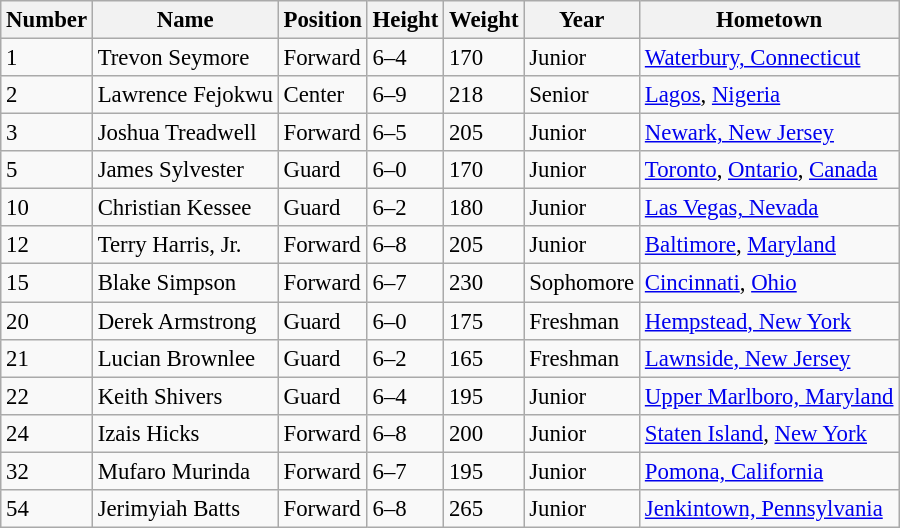<table class="wikitable sortable" style="font-size: 95%;">
<tr>
<th>Number</th>
<th>Name</th>
<th>Position</th>
<th>Height</th>
<th>Weight</th>
<th>Year</th>
<th>Hometown</th>
</tr>
<tr>
<td>1</td>
<td>Trevon Seymore</td>
<td>Forward</td>
<td>6–4</td>
<td>170</td>
<td>Junior</td>
<td><a href='#'>Waterbury, Connecticut</a></td>
</tr>
<tr>
<td>2</td>
<td>Lawrence Fejokwu</td>
<td>Center</td>
<td>6–9</td>
<td>218</td>
<td>Senior</td>
<td><a href='#'>Lagos</a>, <a href='#'>Nigeria</a></td>
</tr>
<tr>
<td>3</td>
<td>Joshua Treadwell</td>
<td>Forward</td>
<td>6–5</td>
<td>205</td>
<td>Junior</td>
<td><a href='#'>Newark, New Jersey</a></td>
</tr>
<tr>
<td>5</td>
<td>James Sylvester</td>
<td>Guard</td>
<td>6–0</td>
<td>170</td>
<td>Junior</td>
<td><a href='#'>Toronto</a>, <a href='#'>Ontario</a>, <a href='#'>Canada</a></td>
</tr>
<tr>
<td>10</td>
<td>Christian Kessee</td>
<td>Guard</td>
<td>6–2</td>
<td>180</td>
<td>Junior</td>
<td><a href='#'>Las Vegas, Nevada</a></td>
</tr>
<tr>
<td>12</td>
<td>Terry Harris, Jr.</td>
<td>Forward</td>
<td>6–8</td>
<td>205</td>
<td>Junior</td>
<td><a href='#'>Baltimore</a>, <a href='#'>Maryland</a></td>
</tr>
<tr>
<td>15</td>
<td>Blake Simpson</td>
<td>Forward</td>
<td>6–7</td>
<td>230</td>
<td>Sophomore</td>
<td><a href='#'>Cincinnati</a>, <a href='#'>Ohio</a></td>
</tr>
<tr>
<td>20</td>
<td>Derek Armstrong</td>
<td>Guard</td>
<td>6–0</td>
<td>175</td>
<td>Freshman</td>
<td><a href='#'>Hempstead, New York</a></td>
</tr>
<tr>
<td>21</td>
<td>Lucian Brownlee</td>
<td>Guard</td>
<td>6–2</td>
<td>165</td>
<td>Freshman</td>
<td><a href='#'>Lawnside, New Jersey</a></td>
</tr>
<tr>
<td>22</td>
<td>Keith Shivers</td>
<td>Guard</td>
<td>6–4</td>
<td>195</td>
<td>Junior</td>
<td><a href='#'>Upper Marlboro, Maryland</a></td>
</tr>
<tr>
<td>24</td>
<td>Izais Hicks</td>
<td>Forward</td>
<td>6–8</td>
<td>200</td>
<td>Junior</td>
<td><a href='#'>Staten Island</a>, <a href='#'>New York</a></td>
</tr>
<tr>
<td>32</td>
<td>Mufaro Murinda</td>
<td>Forward</td>
<td>6–7</td>
<td>195</td>
<td>Junior</td>
<td><a href='#'>Pomona, California</a></td>
</tr>
<tr>
<td>54</td>
<td>Jerimyiah Batts</td>
<td>Forward</td>
<td>6–8</td>
<td>265</td>
<td>Junior</td>
<td><a href='#'>Jenkintown, Pennsylvania</a></td>
</tr>
</table>
